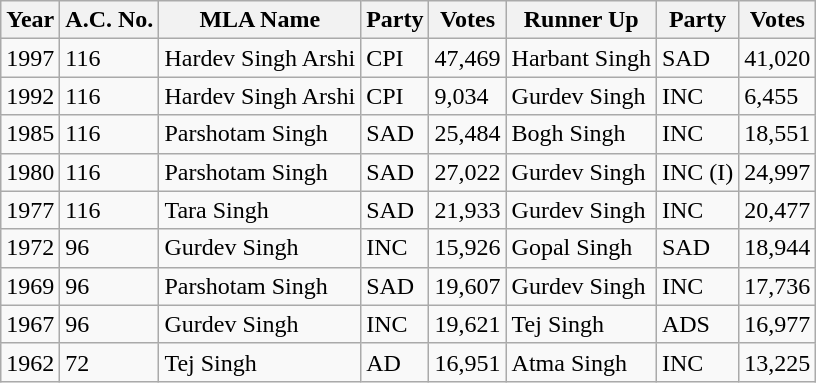<table class="wikitable sortable">
<tr>
<th>Year</th>
<th>A.C. No.</th>
<th>MLA Name</th>
<th>Party</th>
<th>Votes</th>
<th>Runner Up</th>
<th>Party</th>
<th>Votes</th>
</tr>
<tr>
<td>1997</td>
<td>116</td>
<td>Hardev Singh Arshi</td>
<td>CPI</td>
<td>47,469</td>
<td>Harbant Singh</td>
<td>SAD</td>
<td>41,020</td>
</tr>
<tr>
<td>1992</td>
<td>116</td>
<td>Hardev Singh Arshi</td>
<td>CPI</td>
<td>9,034</td>
<td>Gurdev Singh</td>
<td>INC</td>
<td>6,455</td>
</tr>
<tr>
<td>1985</td>
<td>116</td>
<td>Parshotam Singh</td>
<td>SAD</td>
<td>25,484</td>
<td>Bogh Singh</td>
<td>INC</td>
<td>18,551</td>
</tr>
<tr>
<td>1980</td>
<td>116</td>
<td>Parshotam Singh</td>
<td>SAD</td>
<td>27,022</td>
<td>Gurdev Singh</td>
<td>INC (I)</td>
<td>24,997</td>
</tr>
<tr>
<td>1977</td>
<td>116</td>
<td>Tara Singh</td>
<td>SAD</td>
<td>21,933</td>
<td>Gurdev Singh</td>
<td>INC</td>
<td>20,477</td>
</tr>
<tr>
<td>1972</td>
<td>96</td>
<td>Gurdev Singh</td>
<td>INC</td>
<td>15,926</td>
<td>Gopal Singh</td>
<td>SAD</td>
<td>18,944</td>
</tr>
<tr>
<td>1969</td>
<td>96</td>
<td>Parshotam Singh</td>
<td>SAD</td>
<td>19,607</td>
<td>Gurdev Singh</td>
<td>INC</td>
<td>17,736</td>
</tr>
<tr>
<td>1967</td>
<td>96</td>
<td>Gurdev Singh</td>
<td>INC</td>
<td>19,621</td>
<td>Tej Singh</td>
<td>ADS</td>
<td>16,977</td>
</tr>
<tr>
<td>1962</td>
<td>72</td>
<td>Tej Singh</td>
<td>AD</td>
<td>16,951</td>
<td>Atma Singh</td>
<td>INC</td>
<td>13,225</td>
</tr>
</table>
